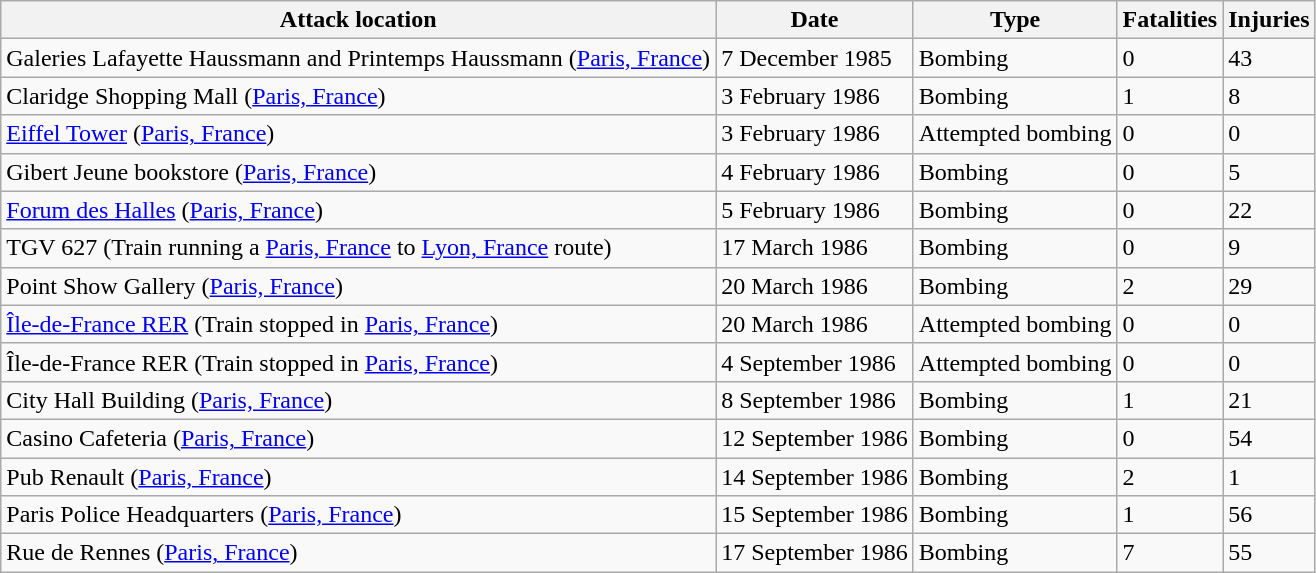<table class="wikitable">
<tr>
<th>Attack location</th>
<th>Date</th>
<th>Type</th>
<th>Fatalities</th>
<th>Injuries</th>
</tr>
<tr>
<td>Galeries Lafayette Haussmann and Printemps Haussmann (<a href='#'>Paris, France</a>)</td>
<td>7 December 1985</td>
<td>Bombing</td>
<td>0</td>
<td>43</td>
</tr>
<tr>
<td>Claridge Shopping Mall (<a href='#'>Paris, France</a>)</td>
<td>3 February 1986</td>
<td>Bombing</td>
<td>1</td>
<td>8</td>
</tr>
<tr>
<td><a href='#'>Eiffel Tower</a> (<a href='#'>Paris, France</a>)</td>
<td>3 February 1986</td>
<td>Attempted bombing</td>
<td>0</td>
<td>0</td>
</tr>
<tr>
<td>Gibert Jeune bookstore (<a href='#'>Paris, France</a>)</td>
<td>4 February 1986</td>
<td>Bombing</td>
<td>0</td>
<td>5</td>
</tr>
<tr>
<td><a href='#'>Forum des Halles</a> (<a href='#'>Paris, France</a>)</td>
<td>5 February 1986</td>
<td>Bombing</td>
<td>0</td>
<td>22</td>
</tr>
<tr>
<td>TGV 627 (Train running a <a href='#'>Paris, France</a> to <a href='#'>Lyon, France</a> route)</td>
<td>17 March 1986</td>
<td>Bombing</td>
<td>0</td>
<td>9</td>
</tr>
<tr>
<td>Point Show Gallery (<a href='#'>Paris, France</a>)</td>
<td>20 March 1986</td>
<td>Bombing</td>
<td>2</td>
<td>29</td>
</tr>
<tr>
<td><a href='#'>Île-de-France RER</a> (Train stopped in <a href='#'>Paris, France</a>)</td>
<td>20 March 1986</td>
<td>Attempted bombing</td>
<td>0</td>
<td>0</td>
</tr>
<tr>
<td>Île-de-France RER (Train stopped in <a href='#'>Paris, France</a>)</td>
<td>4 September 1986</td>
<td>Attempted bombing</td>
<td>0</td>
<td>0</td>
</tr>
<tr>
<td>City Hall Building (<a href='#'>Paris, France</a>)</td>
<td>8 September 1986</td>
<td>Bombing</td>
<td>1</td>
<td>21</td>
</tr>
<tr>
<td>Casino Cafeteria (<a href='#'>Paris, France</a>)</td>
<td>12 September 1986</td>
<td>Bombing</td>
<td>0</td>
<td>54</td>
</tr>
<tr>
<td>Pub Renault (<a href='#'>Paris, France</a>)</td>
<td>14 September 1986</td>
<td>Bombing</td>
<td>2</td>
<td>1</td>
</tr>
<tr>
<td>Paris Police Headquarters (<a href='#'>Paris, France</a>)</td>
<td>15 September 1986</td>
<td>Bombing</td>
<td>1</td>
<td>56</td>
</tr>
<tr>
<td>Rue de Rennes (<a href='#'>Paris, France</a>)</td>
<td>17 September 1986</td>
<td>Bombing</td>
<td>7</td>
<td>55</td>
</tr>
</table>
